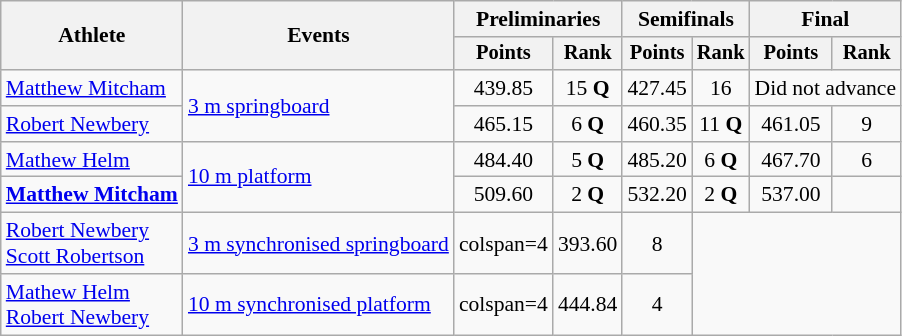<table class=wikitable style="font-size:90%">
<tr>
<th rowspan="2">Athlete</th>
<th rowspan="2">Events</th>
<th colspan="2">Preliminaries</th>
<th colspan="2">Semifinals</th>
<th colspan="2">Final</th>
</tr>
<tr style="font-size:95%">
<th>Points</th>
<th>Rank</th>
<th>Points</th>
<th>Rank</th>
<th>Points</th>
<th>Rank</th>
</tr>
<tr align=center>
<td align=left><a href='#'>Matthew Mitcham</a></td>
<td align=left rowspan=2><a href='#'>3 m springboard</a></td>
<td>439.85</td>
<td>15 <strong>Q</strong></td>
<td>427.45</td>
<td>16</td>
<td colspan=2>Did not advance</td>
</tr>
<tr align=center>
<td align=left><a href='#'>Robert Newbery</a></td>
<td>465.15</td>
<td>6 <strong>Q</strong></td>
<td>460.35</td>
<td>11 <strong>Q</strong></td>
<td>461.05</td>
<td>9</td>
</tr>
<tr align=center>
<td align=left><a href='#'>Mathew Helm</a></td>
<td align=left rowspan=2><a href='#'>10 m platform</a></td>
<td>484.40</td>
<td>5 <strong>Q</strong></td>
<td>485.20</td>
<td>6 <strong>Q</strong></td>
<td>467.70</td>
<td>6</td>
</tr>
<tr align=center>
<td align=left><strong><a href='#'>Matthew Mitcham</a></strong></td>
<td>509.60</td>
<td>2 <strong>Q</strong></td>
<td>532.20</td>
<td>2 <strong>Q</strong></td>
<td>537.00</td>
<td></td>
</tr>
<tr align=center>
<td align=left><a href='#'>Robert Newbery</a><br><a href='#'>Scott Robertson</a></td>
<td align=left><a href='#'>3 m synchronised springboard</a></td>
<td>colspan=4 </td>
<td>393.60</td>
<td>8</td>
</tr>
<tr align=center>
<td align=left><a href='#'>Mathew Helm</a><br><a href='#'>Robert Newbery</a></td>
<td align=left><a href='#'>10 m synchronised platform</a></td>
<td>colspan=4 </td>
<td>444.84</td>
<td>4</td>
</tr>
</table>
